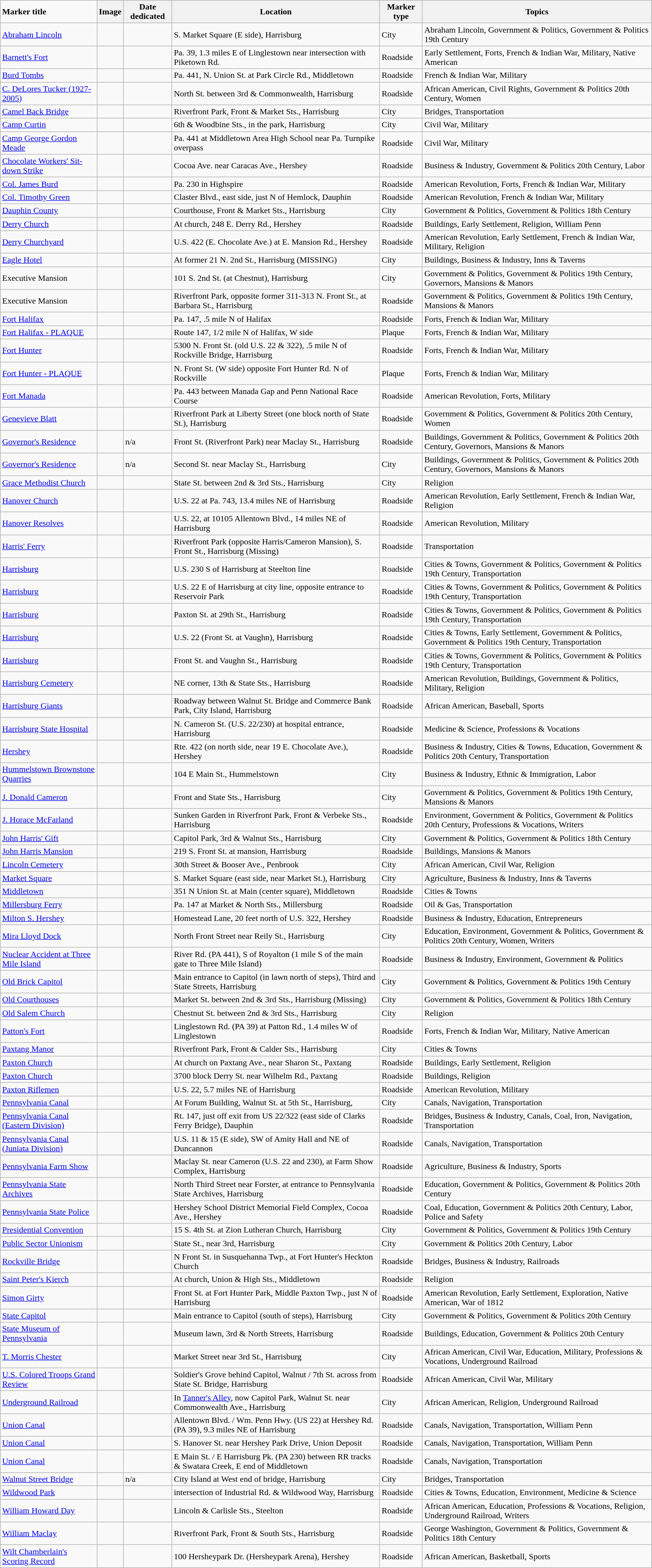<table class="wikitable sortable" style="width:98%">
<tr>
<td><strong>Marker title</strong></td>
<th class="unsortable"><strong>Image</strong></th>
<th><strong>Date dedicated</strong></th>
<th><strong>Location</strong></th>
<th><strong>Marker type</strong></th>
<th><strong>Topics</strong></th>
</tr>
<tr ->
<td><a href='#'>Abraham Lincoln</a></td>
<td></td>
<td></td>
<td>S. Market Square (E side), Harrisburg<br><small></small></td>
<td>City</td>
<td>Abraham Lincoln, Government & Politics, Government & Politics 19th Century</td>
</tr>
<tr ->
<td><a href='#'>Barnett's Fort</a></td>
<td></td>
<td></td>
<td>Pa. 39, 1.3 miles E of Linglestown near intersection with Piketown Rd.<br><small></small></td>
<td>Roadside</td>
<td>Early Settlement, Forts, French & Indian War, Military, Native American</td>
</tr>
<tr ->
<td><a href='#'>Burd Tombs</a></td>
<td></td>
<td></td>
<td>Pa. 441, N. Union St. at Park Circle Rd., Middletown<br><small></small></td>
<td>Roadside</td>
<td>French & Indian War, Military</td>
</tr>
<tr ->
<td><a href='#'>C. DeLores Tucker (1927-2005)</a></td>
<td></td>
<td></td>
<td>North St. between 3rd & Commonwealth, Harrisburg</td>
<td>Roadside</td>
<td>African American, Civil Rights, Government & Politics 20th Century, Women</td>
</tr>
<tr ->
<td><a href='#'>Camel Back Bridge</a></td>
<td></td>
<td></td>
<td>Riverfront Park, Front & Market Sts., Harrisburg<br><small></small></td>
<td>City</td>
<td>Bridges, Transportation</td>
</tr>
<tr ->
<td><a href='#'>Camp Curtin</a></td>
<td></td>
<td></td>
<td>6th & Woodbine Sts., in the park, Harrisburg<br><small></small></td>
<td>City</td>
<td>Civil War, Military</td>
</tr>
<tr ->
<td><a href='#'>Camp George Gordon Meade</a></td>
<td></td>
<td></td>
<td>Pa. 441 at Middletown Area High School near Pa. Turnpike overpass<br><small></small></td>
<td>Roadside</td>
<td>Civil War, Military</td>
</tr>
<tr ->
<td><a href='#'>Chocolate Workers' Sit-down Strike</a></td>
<td></td>
<td></td>
<td>Cocoa Ave. near Caracas Ave., Hershey<br><small></small></td>
<td>Roadside</td>
<td>Business & Industry, Government & Politics 20th Century, Labor</td>
</tr>
<tr ->
<td><a href='#'>Col. James Burd</a></td>
<td></td>
<td></td>
<td>Pa. 230 in Highspire<br><small></small></td>
<td>Roadside</td>
<td>American Revolution, Forts, French & Indian War, Military</td>
</tr>
<tr ->
<td><a href='#'>Col. Timothy Green</a></td>
<td></td>
<td></td>
<td>Claster Blvd., east side, just N of Hemlock, Dauphin <br><small></small></td>
<td>Roadside</td>
<td>American Revolution, French & Indian War, Military</td>
</tr>
<tr ->
<td><a href='#'>Dauphin County</a></td>
<td></td>
<td></td>
<td>Courthouse, Front & Market Sts., Harrisburg<br><small></small></td>
<td>City</td>
<td>Government & Politics, Government & Politics 18th Century</td>
</tr>
<tr ->
<td><a href='#'>Derry Church</a></td>
<td></td>
<td></td>
<td>At church, 248 E. Derry Rd., Hershey<br><small></small></td>
<td>Roadside</td>
<td>Buildings, Early Settlement, Religion, William Penn</td>
</tr>
<tr ->
<td><a href='#'>Derry Churchyard</a></td>
<td></td>
<td></td>
<td>U.S. 422 (E. Chocolate Ave.) at E. Mansion Rd., Hershey<br><small></small></td>
<td>Roadside</td>
<td>American Revolution, Early Settlement, French & Indian War, Military, Religion</td>
</tr>
<tr ->
<td><a href='#'>Eagle Hotel</a></td>
<td></td>
<td></td>
<td>At former 21 N. 2nd St., Harrisburg (MISSING)</td>
<td>City</td>
<td>Buildings, Business & Industry, Inns & Taverns</td>
</tr>
<tr ->
<td>Executive Mansion</td>
<td></td>
<td></td>
<td>101 S. 2nd St. (at Chestnut), Harrisburg<br><small></small></td>
<td>City</td>
<td>Government & Politics, Government & Politics 19th Century, Governors, Mansions & Manors</td>
</tr>
<tr ->
<td>Executive Mansion</td>
<td></td>
<td></td>
<td>Riverfront Park, opposite former 311-313 N. Front St., at Barbara St., Harrisburg<br><small></small></td>
<td>Roadside</td>
<td>Government & Politics, Government & Politics 19th Century, Mansions & Manors</td>
</tr>
<tr ->
<td><a href='#'>Fort Halifax</a></td>
<td></td>
<td></td>
<td>Pa. 147, .5 mile N of Halifax<br><small></small></td>
<td>Roadside</td>
<td>Forts, French & Indian War, Military</td>
</tr>
<tr ->
<td><a href='#'>Fort Halifax - PLAQUE</a></td>
<td></td>
<td></td>
<td>Route 147, 1/2 mile N of Halifax, W side<br><small></small></td>
<td>Plaque</td>
<td>Forts, French & Indian War, Military</td>
</tr>
<tr ->
<td><a href='#'>Fort Hunter</a></td>
<td></td>
<td></td>
<td>5300 N. Front St. (old U.S. 22 & 322), .5 mile N of Rockville Bridge, Harrisburg<br><small></small></td>
<td>Roadside</td>
<td>Forts, French & Indian War, Military</td>
</tr>
<tr ->
<td><a href='#'>Fort Hunter - PLAQUE</a></td>
<td></td>
<td></td>
<td>N. Front St. (W side) opposite Fort Hunter Rd. N of Rockville</td>
<td>Plaque</td>
<td>Forts, French & Indian War, Military</td>
</tr>
<tr ->
<td><a href='#'>Fort Manada</a></td>
<td></td>
<td></td>
<td>Pa. 443 between Manada Gap and Penn National Race Course<br><small></small></td>
<td>Roadside</td>
<td>American Revolution, Forts, Military</td>
</tr>
<tr ->
<td><a href='#'>Genevieve Blatt</a></td>
<td></td>
<td></td>
<td>Riverfront Park at Liberty Street (one block north of State St.), Harrisburg<br><small></small></td>
<td>Roadside</td>
<td>Government & Politics, Government & Politics 20th Century, Women</td>
</tr>
<tr ->
<td><a href='#'>Governor's Residence</a></td>
<td></td>
<td>n/a</td>
<td>Front St. (Riverfront Park) near Maclay St., Harrisburg<br><small></small></td>
<td>Roadside</td>
<td>Buildings, Government & Politics, Government & Politics 20th Century, Governors, Mansions & Manors</td>
</tr>
<tr ->
<td><a href='#'>Governor's Residence</a></td>
<td></td>
<td>n/a</td>
<td>Second St. near Maclay St., Harrisburg<br><small></small></td>
<td>City</td>
<td>Buildings, Government & Politics, Government & Politics 20th Century, Governors, Mansions & Manors</td>
</tr>
<tr ->
<td><a href='#'>Grace Methodist Church</a></td>
<td></td>
<td></td>
<td>State St. between 2nd & 3rd Sts., Harrisburg<br><small></small></td>
<td>City</td>
<td>Religion</td>
</tr>
<tr ->
<td><a href='#'>Hanover Church</a></td>
<td></td>
<td></td>
<td>U.S. 22 at Pa. 743, 13.4 miles NE of Harrisburg<br><small></small></td>
<td>Roadside</td>
<td>American Revolution, Early Settlement, French & Indian War, Religion</td>
</tr>
<tr ->
<td><a href='#'>Hanover Resolves</a></td>
<td></td>
<td></td>
<td>U.S. 22, at 10105 Allentown Blvd., 14 miles NE of Harrisburg<br><small></small></td>
<td>Roadside</td>
<td>American Revolution, Military</td>
</tr>
<tr ->
<td><a href='#'>Harris' Ferry</a></td>
<td></td>
<td></td>
<td>Riverfront Park (opposite Harris/Cameron Mansion), S. Front St., Harrisburg (Missing)<br><small></small></td>
<td>Roadside</td>
<td>Transportation</td>
</tr>
<tr ->
<td><a href='#'>Harrisburg</a></td>
<td></td>
<td></td>
<td>U.S. 230 S of Harrisburg at Steelton line<br><small></small></td>
<td>Roadside</td>
<td>Cities & Towns, Government & Politics, Government & Politics 19th Century, Transportation</td>
</tr>
<tr ->
<td><a href='#'>Harrisburg</a></td>
<td></td>
<td></td>
<td>U.S. 22 E of Harrisburg at city line, opposite entrance to Reservoir Park<br><small></small></td>
<td>Roadside</td>
<td>Cities & Towns, Government & Politics, Government & Politics 19th Century, Transportation</td>
</tr>
<tr ->
<td><a href='#'>Harrisburg</a></td>
<td></td>
<td></td>
<td>Paxton St. at 29th St., Harrisburg<br><small></small></td>
<td>Roadside</td>
<td>Cities & Towns, Government & Politics, Government & Politics 19th Century, Transportation</td>
</tr>
<tr ->
<td><a href='#'>Harrisburg</a></td>
<td></td>
<td></td>
<td>U.S. 22 (Front St. at Vaughn), Harrisburg<br><small></small></td>
<td>Roadside</td>
<td>Cities & Towns, Early Settlement, Government & Politics, Government & Politics 19th Century, Transportation</td>
</tr>
<tr ->
<td><a href='#'>Harrisburg</a></td>
<td></td>
<td></td>
<td>Front St. and Vaughn St., Harrisburg</td>
<td>Roadside</td>
<td>Cities & Towns, Government & Politics, Government & Politics 19th Century, Transportation</td>
</tr>
<tr ->
<td><a href='#'>Harrisburg Cemetery</a></td>
<td></td>
<td></td>
<td>NE corner, 13th & State Sts., Harrisburg<br><small></small></td>
<td>Roadside</td>
<td>American Revolution, Buildings, Government & Politics, Military, Religion</td>
</tr>
<tr ->
<td><a href='#'>Harrisburg Giants</a></td>
<td></td>
<td></td>
<td>Roadway between Walnut St. Bridge and Commerce Bank Park, City Island, Harrisburg</td>
<td>Roadside</td>
<td>African American, Baseball, Sports</td>
</tr>
<tr ->
<td><a href='#'>Harrisburg State Hospital</a></td>
<td></td>
<td></td>
<td>N. Cameron St. (U.S. 22/230) at hospital entrance, Harrisburg<br><small></small></td>
<td>Roadside</td>
<td>Medicine & Science, Professions & Vocations</td>
</tr>
<tr ->
<td><a href='#'>Hershey</a></td>
<td></td>
<td></td>
<td>Rte. 422 (on north side, near 19 E. Chocolate Ave.), Hershey<br><small></small></td>
<td>Roadside</td>
<td>Business & Industry, Cities & Towns, Education, Government & Politics 20th Century, Transportation</td>
</tr>
<tr ->
<td><a href='#'>Hummelstown Brownstone Quarries</a></td>
<td></td>
<td></td>
<td>104 E Main St., Hummelstown<br><small></small></td>
<td>City</td>
<td>Business & Industry, Ethnic & Immigration, Labor</td>
</tr>
<tr ->
<td><a href='#'>J. Donald Cameron</a></td>
<td></td>
<td></td>
<td>Front and State Sts., Harrisburg<br><small></small></td>
<td>City</td>
<td>Government & Politics, Government & Politics 19th Century, Mansions & Manors</td>
</tr>
<tr ->
<td><a href='#'>J. Horace McFarland</a></td>
<td></td>
<td></td>
<td>Sunken Garden in Riverfront Park, Front & Verbeke Sts., Harrisburg<br><small></small></td>
<td>Roadside</td>
<td>Environment, Government & Politics, Government & Politics 20th Century, Professions & Vocations, Writers</td>
</tr>
<tr ->
<td><a href='#'>John Harris' Gift</a></td>
<td></td>
<td></td>
<td>Capitol Park, 3rd & Walnut Sts., Harrisburg<br><small></small></td>
<td>City</td>
<td>Government & Politics, Government & Politics 18th Century</td>
</tr>
<tr ->
<td><a href='#'>John Harris Mansion</a></td>
<td></td>
<td></td>
<td>219 S. Front St. at mansion, Harrisburg<br><small></small></td>
<td>Roadside</td>
<td>Buildings, Mansions & Manors</td>
</tr>
<tr ->
<td><a href='#'>Lincoln Cemetery</a></td>
<td></td>
<td></td>
<td>30th Street & Booser Ave., Penbrook<br><small></small></td>
<td>City</td>
<td>African American, Civil War, Religion</td>
</tr>
<tr ->
<td><a href='#'>Market Square</a></td>
<td></td>
<td></td>
<td>S. Market Square (east side, near Market St.), Harrisburg<br><small></small></td>
<td>City</td>
<td>Agriculture, Business & Industry, Inns & Taverns</td>
</tr>
<tr ->
<td><a href='#'>Middletown</a></td>
<td></td>
<td></td>
<td>351 N Union St. at Main (center square), Middletown<br><small></small></td>
<td>Roadside</td>
<td>Cities & Towns</td>
</tr>
<tr ->
<td><a href='#'>Millersburg Ferry</a></td>
<td></td>
<td></td>
<td>Pa. 147 at Market & North Sts., Millersburg<br><small></small></td>
<td>Roadside</td>
<td>Oil & Gas, Transportation</td>
</tr>
<tr ->
<td><a href='#'>Milton S. Hershey</a></td>
<td></td>
<td></td>
<td>Homestead Lane, 20 feet north of U.S. 322, Hershey<br><small></small></td>
<td>Roadside</td>
<td>Business & Industry, Education, Entrepreneurs</td>
</tr>
<tr ->
<td><a href='#'>Mira Lloyd Dock</a></td>
<td></td>
<td></td>
<td>North Front Street near Reily St., Harrisburg<br><small></small></td>
<td>City</td>
<td>Education, Environment, Government & Politics, Government & Politics 20th Century, Women, Writers</td>
</tr>
<tr ->
<td><a href='#'>Nuclear Accident at Three Mile Island</a></td>
<td></td>
<td></td>
<td>River Rd. (PA 441), S of Royalton (1 mile S of the main gate to Three Mile Island)<br><small></small></td>
<td>Roadside</td>
<td>Business & Industry, Environment, Government & Politics</td>
</tr>
<tr ->
<td><a href='#'>Old Brick Capitol</a></td>
<td></td>
<td></td>
<td>Main entrance to Capitol (in lawn north of steps), Third and State Streets, Harrisburg<br><small></small></td>
<td>City</td>
<td>Government & Politics, Government & Politics 19th Century</td>
</tr>
<tr ->
<td><a href='#'>Old Courthouses</a></td>
<td></td>
<td></td>
<td>Market St. between 2nd & 3rd Sts., Harrisburg (Missing)<br><small></small></td>
<td>City</td>
<td>Government & Politics, Government & Politics 18th Century</td>
</tr>
<tr ->
<td><a href='#'>Old Salem Church</a></td>
<td></td>
<td></td>
<td>Chestnut St. between 2nd & 3rd Sts., Harrisburg<br><small></small></td>
<td>City</td>
<td>Religion</td>
</tr>
<tr ->
<td><a href='#'>Patton's Fort</a></td>
<td></td>
<td></td>
<td>Linglestown Rd. (PA 39) at Patton Rd., 1.4 miles W of Linglestown<br><small></small></td>
<td>Roadside</td>
<td>Forts, French & Indian War, Military, Native American</td>
</tr>
<tr ->
<td><a href='#'>Paxtang Manor</a></td>
<td></td>
<td></td>
<td>Riverfront Park, Front & Calder Sts., Harrisburg<br><small></small></td>
<td>City</td>
<td>Cities & Towns</td>
</tr>
<tr ->
<td><a href='#'>Paxton Church</a></td>
<td></td>
<td></td>
<td>At church on Paxtang Ave., near Sharon St., Paxtang<br><small></small></td>
<td>Roadside</td>
<td>Buildings, Early Settlement, Religion</td>
</tr>
<tr ->
<td><a href='#'>Paxton Church</a></td>
<td></td>
<td></td>
<td>3700 block Derry St. near Wilhelm Rd., Paxtang<br><small></small></td>
<td>Roadside</td>
<td>Buildings, Religion</td>
</tr>
<tr ->
<td><a href='#'>Paxton Riflemen</a></td>
<td></td>
<td></td>
<td>U.S. 22, 5.7 miles NE of Harrisburg<br><small></small></td>
<td>Roadside</td>
<td>American Revolution, Military</td>
</tr>
<tr ->
<td><a href='#'>Pennsylvania Canal</a></td>
<td></td>
<td></td>
<td>At Forum Building, Walnut St. at 5th St., Harrisburg, <br><small></small></td>
<td>City</td>
<td>Canals, Navigation, Transportation</td>
</tr>
<tr ->
<td><a href='#'>Pennsylvania Canal (Eastern Division)</a></td>
<td></td>
<td></td>
<td>Rt. 147, just off exit from US 22/322 (east side of Clarks Ferry Bridge), Dauphin</td>
<td>Roadside</td>
<td>Bridges, Business & Industry, Canals, Coal, Iron, Navigation, Transportation</td>
</tr>
<tr ->
<td><a href='#'>Pennsylvania Canal (Juniata Division)</a></td>
<td></td>
<td></td>
<td>U.S. 11 & 15 (E side), SW of Amity Hall and NE of Duncannon</td>
<td>Roadside</td>
<td>Canals, Navigation, Transportation</td>
</tr>
<tr ->
<td><a href='#'>Pennsylvania Farm Show</a></td>
<td></td>
<td></td>
<td>Maclay St. near Cameron (U.S. 22 and 230), at Farm Show Complex, Harrisburg<br><small></small></td>
<td>Roadside</td>
<td>Agriculture, Business & Industry, Sports</td>
</tr>
<tr ->
<td><a href='#'>Pennsylvania State Archives</a></td>
<td></td>
<td></td>
<td>North Third Street near Forster, at entrance to Pennsylvania State Archives, Harrisburg<br><small></small></td>
<td>Roadside</td>
<td>Education, Government & Politics, Government & Politics 20th Century</td>
</tr>
<tr ->
<td><a href='#'>Pennsylvania State Police</a></td>
<td></td>
<td></td>
<td>Hershey School District Memorial Field Complex, Cocoa Ave., Hershey<br><small></small></td>
<td>Roadside</td>
<td>Coal, Education, Government & Politics 20th Century, Labor, Police and Safety</td>
</tr>
<tr ->
<td><a href='#'>Presidential Convention</a></td>
<td></td>
<td></td>
<td>15 S. 4th St. at Zion Lutheran Church, Harrisburg<br><small></small></td>
<td>City</td>
<td>Government & Politics, Government & Politics 19th Century</td>
</tr>
<tr ->
<td><a href='#'>Public Sector Unionism</a></td>
<td></td>
<td></td>
<td>State St., near 3rd, Harrisburg</td>
<td>City</td>
<td>Government & Politics 20th Century, Labor</td>
</tr>
<tr ->
<td><a href='#'>Rockville Bridge</a></td>
<td></td>
<td></td>
<td>N Front St. in Susquehanna Twp., at Fort Hunter's Heckton Church<br><small></small></td>
<td>Roadside</td>
<td>Bridges, Business & Industry, Railroads</td>
</tr>
<tr ->
<td><a href='#'>Saint Peter's Kierch</a></td>
<td></td>
<td></td>
<td>At church, Union & High Sts., Middletown<br><small></small></td>
<td>Roadside</td>
<td>Religion</td>
</tr>
<tr ->
<td><a href='#'>Simon Girty</a></td>
<td></td>
<td></td>
<td>Front St. at Fort Hunter Park, Middle Paxton Twp., just N of Harrisburg<br><small></small></td>
<td>Roadside</td>
<td>American Revolution, Early Settlement, Exploration, Native American, War of 1812</td>
</tr>
<tr ->
<td><a href='#'>State Capitol</a></td>
<td></td>
<td></td>
<td>Main entrance to Capitol (south of steps), Harrisburg<br><small></small></td>
<td>City</td>
<td>Government & Politics, Government & Politics 20th Century</td>
</tr>
<tr ->
<td><a href='#'>State Museum of Pennsylvania</a></td>
<td></td>
<td></td>
<td>Museum lawn, 3rd & North Streets, Harrisburg</td>
<td>Roadside</td>
<td>Buildings, Education, Government & Politics 20th Century</td>
</tr>
<tr ->
<td><a href='#'>T. Morris Chester</a></td>
<td></td>
<td></td>
<td>Market Street near 3rd St., Harrisburg<br><small></small></td>
<td>City</td>
<td>African American, Civil War, Education, Military, Professions & Vocations, Underground Railroad</td>
</tr>
<tr ->
<td><a href='#'>U.S. Colored Troops Grand Review</a></td>
<td></td>
<td></td>
<td>Soldier's Grove behind Capitol, Walnut / 7th St. across from State St. Bridge, Harrisburg</td>
<td>Roadside</td>
<td>African American, Civil War, Military</td>
</tr>
<tr ->
<td><a href='#'>Underground Railroad</a></td>
<td></td>
<td></td>
<td>In <a href='#'>Tanner's Alley</a>, now Capitol Park, Walnut St. near Commonwealth Ave., Harrisburg<br><small></small></td>
<td>City</td>
<td>African American, Religion, Underground Railroad</td>
</tr>
<tr ->
<td><a href='#'>Union Canal</a></td>
<td></td>
<td></td>
<td>Allentown Blvd. / Wm. Penn Hwy. (US 22) at Hershey Rd. (PA 39), 9.3 miles NE of Harrisburg<br><small></small></td>
<td>Roadside</td>
<td>Canals, Navigation, Transportation, William Penn</td>
</tr>
<tr ->
<td><a href='#'>Union Canal</a></td>
<td></td>
<td></td>
<td>S. Hanover St. near Hershey Park Drive, Union Deposit<br><small></small></td>
<td>Roadside</td>
<td>Canals, Navigation, Transportation, William Penn</td>
</tr>
<tr ->
<td><a href='#'>Union Canal</a></td>
<td></td>
<td></td>
<td>E Main St. / E Harrisburg Pk. (PA 230) between RR tracks & Swatara Creek, E end of Middletown<br><small></small></td>
<td>Roadside</td>
<td>Canals, Navigation, Transportation</td>
</tr>
<tr ->
<td><a href='#'>Walnut Street Bridge</a></td>
<td></td>
<td>n/a</td>
<td>City Island at West end of bridge, Harrisburg<br><small></small></td>
<td>City</td>
<td>Bridges, Transportation</td>
</tr>
<tr ->
<td><a href='#'>Wildwood Park</a></td>
<td></td>
<td></td>
<td>intersection of Industrial Rd. & Wildwood Way, Harrisburg<br><small></small></td>
<td>Roadside</td>
<td>Cities & Towns, Education, Environment, Medicine & Science</td>
</tr>
<tr ->
<td><a href='#'>William Howard Day</a></td>
<td></td>
<td></td>
<td>Lincoln & Carlisle Sts., Steelton<br><small></small></td>
<td>Roadside</td>
<td>African American, Education, Professions & Vocations, Religion, Underground Railroad, Writers</td>
</tr>
<tr ->
<td><a href='#'>William Maclay</a></td>
<td></td>
<td></td>
<td>Riverfront Park, Front & South Sts., Harrisburg<br><small></small></td>
<td>Roadside</td>
<td>George Washington, Government & Politics, Government & Politics 18th Century</td>
</tr>
<tr ->
<td><a href='#'>Wilt Chamberlain's Scoring Record</a></td>
<td></td>
<td></td>
<td>100 Hersheypark Dr. (Hersheypark Arena), Hershey<br><small></small></td>
<td>Roadside</td>
<td>African American, Basketball, Sports</td>
</tr>
</table>
